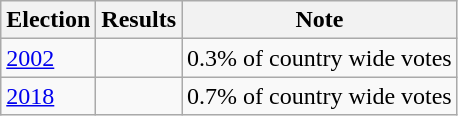<table class="wikitable">
<tr>
<th>Election</th>
<th>Results</th>
<th>Note</th>
</tr>
<tr>
<td><a href='#'>2002</a></td>
<td></td>
<td>0.3% of country wide votes</td>
</tr>
<tr>
<td><a href='#'>2018</a></td>
<td></td>
<td>0.7% of country wide votes</td>
</tr>
</table>
